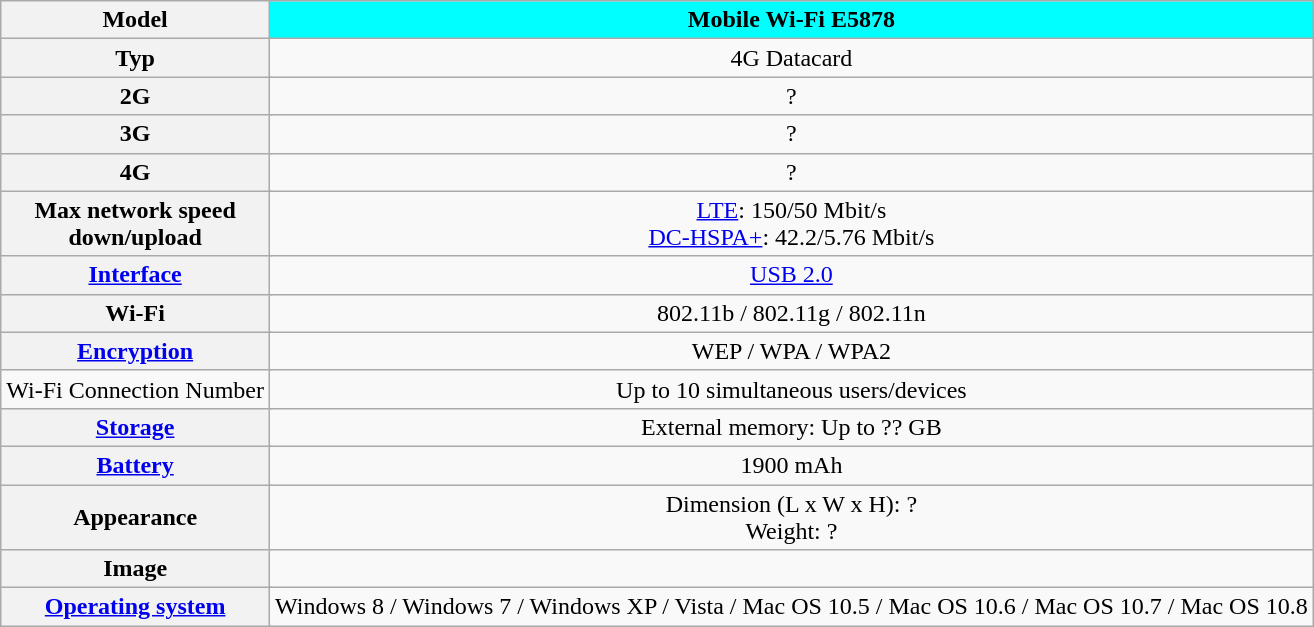<table class="wikitable" style="text-align:center">
<tr>
<th colspan="2" style="background:#silver">Model</th>
<th style="background:rgb(0%,100%,100%);">Mobile Wi-Fi E5878</th>
</tr>
<tr>
<th colspan="2" >Typ</th>
<td>4G Datacard</td>
</tr>
<tr>
<th colspan="2" >2G</th>
<td>?</td>
</tr>
<tr>
<th colspan="2" >3G</th>
<td>?</td>
</tr>
<tr>
<th colspan="2" >4G</th>
<td>?</td>
</tr>
<tr>
<th colspan="2" >Max network speed<br>down/upload</th>
<td style="text-align: center;"><a href='#'>LTE</a>: 150/50 Mbit/s<br><a href='#'>DC-HSPA+</a>: 42.2/5.76 Mbit/s</td>
</tr>
<tr>
<th colspan="2" ><a href='#'>Interface</a></th>
<td><a href='#'>USB 2.0</a></td>
</tr>
<tr>
<th colspan="2" >Wi-Fi</th>
<td>802.11b / 802.11g / 802.11n</td>
</tr>
<tr>
<th colspan="2" ><a href='#'>Encryption</a></th>
<td>WEP / WPA / WPA2</td>
</tr>
<tr>
<td colspan="2" >Wi-Fi Connection Number</td>
<td>Up to 10 simultaneous users/devices</td>
</tr>
<tr>
<th colspan="2" ><a href='#'>Storage</a></th>
<td>External memory: Up to ?? GB</td>
</tr>
<tr>
<th colspan="2" ><a href='#'>Battery</a></th>
<td>1900 mAh</td>
</tr>
<tr>
<th colspan="2" >Appearance</th>
<td>Dimension (L x W x H): ?<br>Weight: ?</td>
</tr>
<tr>
<th colspan="2" >Image</th>
<td></td>
</tr>
<tr>
<th colspan="2" ><a href='#'>Operating system</a></th>
<td>Windows 8 / Windows 7 / Windows XP / Vista / Mac OS 10.5 / Mac OS 10.6 / Mac OS 10.7 / Mac OS 10.8</td>
</tr>
</table>
